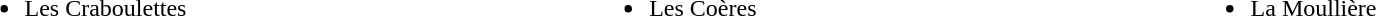<table border="0" width="100%">
<tr ---- valign="top">
<td width="33%"><br><ul><li>Les Craboulettes</li></ul></td>
<td><br><ul><li>Les Coères</li></ul></td>
<td><br><ul><li>La Moullière</li></ul></td>
</tr>
</table>
